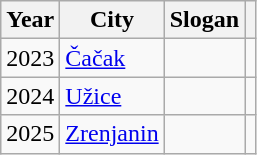<table class="wikitable">
<tr>
<th>Year</th>
<th>City</th>
<th>Slogan</th>
<th></th>
</tr>
<tr>
<td>2023</td>
<td><a href='#'>Čačak</a></td>
<td></td>
<td></td>
</tr>
<tr>
<td>2024</td>
<td><a href='#'>Užice</a></td>
<td></td>
<td></td>
</tr>
<tr>
<td>2025</td>
<td><a href='#'>Zrenjanin</a></td>
<td></td>
<td></td>
</tr>
</table>
